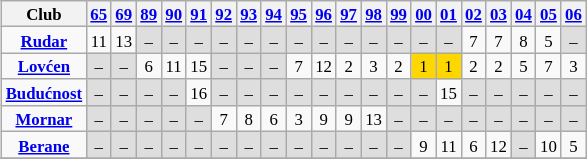<table class="wikitable sortable" style="text-align:center; font-size:70%; margin-left:1em">
<tr>
<th>Club</th>
<th><a href='#'>65</a></th>
<th><a href='#'>69</a></th>
<th><a href='#'>89</a></th>
<th><a href='#'>90</a></th>
<th><a href='#'>91</a></th>
<th><a href='#'>92</a></th>
<th><a href='#'>93</a></th>
<th><a href='#'>94</a></th>
<th><a href='#'>95</a></th>
<th><a href='#'>96</a></th>
<th><a href='#'>97</a></th>
<th><a href='#'>98</a></th>
<th><a href='#'>99</a></th>
<th><a href='#'>00</a></th>
<th><a href='#'>01</a></th>
<th><a href='#'>02</a></th>
<th><a href='#'>03</a></th>
<th><a href='#'>04</a></th>
<th><a href='#'>05</a></th>
<th><a href='#'>06</a></th>
</tr>
<tr>
<td><strong> <a href='#'>Rudar</a> </strong></td>
<td>11</td>
<td>13</td>
<td style="background:#dedede;">–</td>
<td style="background:#dedede;">–</td>
<td style="background:#dedede;">–</td>
<td style="background:#dedede;">–</td>
<td style="background:#dedede;">–</td>
<td style="background:#dedede;">–</td>
<td style="background:#dedede;">–</td>
<td style="background:#dedede;">–</td>
<td style="background:#dedede;">–</td>
<td style="background:#dedede;">–</td>
<td style="background:#dedede;">–</td>
<td style="background:#dedede;">–</td>
<td style="background:#dedede;">–</td>
<td>7</td>
<td>7</td>
<td>8</td>
<td>5</td>
<td style="background:#dedede;">–</td>
</tr>
<tr>
<td><strong> <a href='#'>Lovćen</a> </strong></td>
<td style="background:#dedede;">–</td>
<td style="background:#dedede;">–</td>
<td>6</td>
<td>11</td>
<td>15</td>
<td style="background:#dedede;">–</td>
<td style="background:#dedede;">–</td>
<td style="background:#dedede;">–</td>
<td>7</td>
<td>12</td>
<td>2</td>
<td>3</td>
<td>2</td>
<td style="background:gold">1</td>
<td style="background:gold">1</td>
<td>2</td>
<td>2</td>
<td>5</td>
<td>7</td>
<td>3</td>
</tr>
<tr>
<td><strong> <a href='#'>Budućnost</a> </strong></td>
<td style="background:#dedede;">–</td>
<td style="background:#dedede;">–</td>
<td style="background:#dedede;">–</td>
<td style="background:#dedede;">–</td>
<td>16</td>
<td style="background:#dedede;">–</td>
<td style="background:#dedede;">–</td>
<td style="background:#dedede;">–</td>
<td style="background:#dedede;">–</td>
<td style="background:#dedede;">–</td>
<td style="background:#dedede;">–</td>
<td style="background:#dedede;">–</td>
<td style="background:#dedede;">–</td>
<td style="background:#dedede;">–</td>
<td>15</td>
<td style="background:#dedede;">–</td>
<td style="background:#dedede;">–</td>
<td style="background:#dedede;">–</td>
<td style="background:#dedede;">–</td>
<td style="background:#dedede;">–</td>
</tr>
<tr>
<td><strong> <a href='#'>Mornar</a> </strong></td>
<td style="background:#dedede;">–</td>
<td style="background:#dedede;">–</td>
<td style="background:#dedede;">–</td>
<td style="background:#dedede;">–</td>
<td style="background:#dedede;">–</td>
<td>7</td>
<td>8</td>
<td>6</td>
<td>3</td>
<td>9</td>
<td>9</td>
<td>13</td>
<td style="background:#dedede;">–</td>
<td style="background:#dedede;">–</td>
<td style="background:#dedede;">–</td>
<td style="background:#dedede;">–</td>
<td style="background:#dedede;">–</td>
<td style="background:#dedede;">–</td>
<td style="background:#dedede;">–</td>
<td style="background:#dedede;">–</td>
</tr>
<tr>
<td><strong> <a href='#'>Berane</a> </strong></td>
<td style="background:#dedede;">–</td>
<td style="background:#dedede;">–</td>
<td style="background:#dedede;">–</td>
<td style="background:#dedede;">–</td>
<td style="background:#dedede;">–</td>
<td style="background:#dedede;">–</td>
<td style="background:#dedede;">–</td>
<td style="background:#dedede;">–</td>
<td style="background:#dedede;">–</td>
<td style="background:#dedede;">–</td>
<td style="background:#dedede;">–</td>
<td style="background:#dedede;">–</td>
<td style="background:#dedede;">–</td>
<td>9</td>
<td>11</td>
<td>6</td>
<td>12</td>
<td style="background:#dedede;">–</td>
<td>10</td>
<td>5</td>
</tr>
<tr>
</tr>
<tr class="sortbottom">
</tr>
</table>
